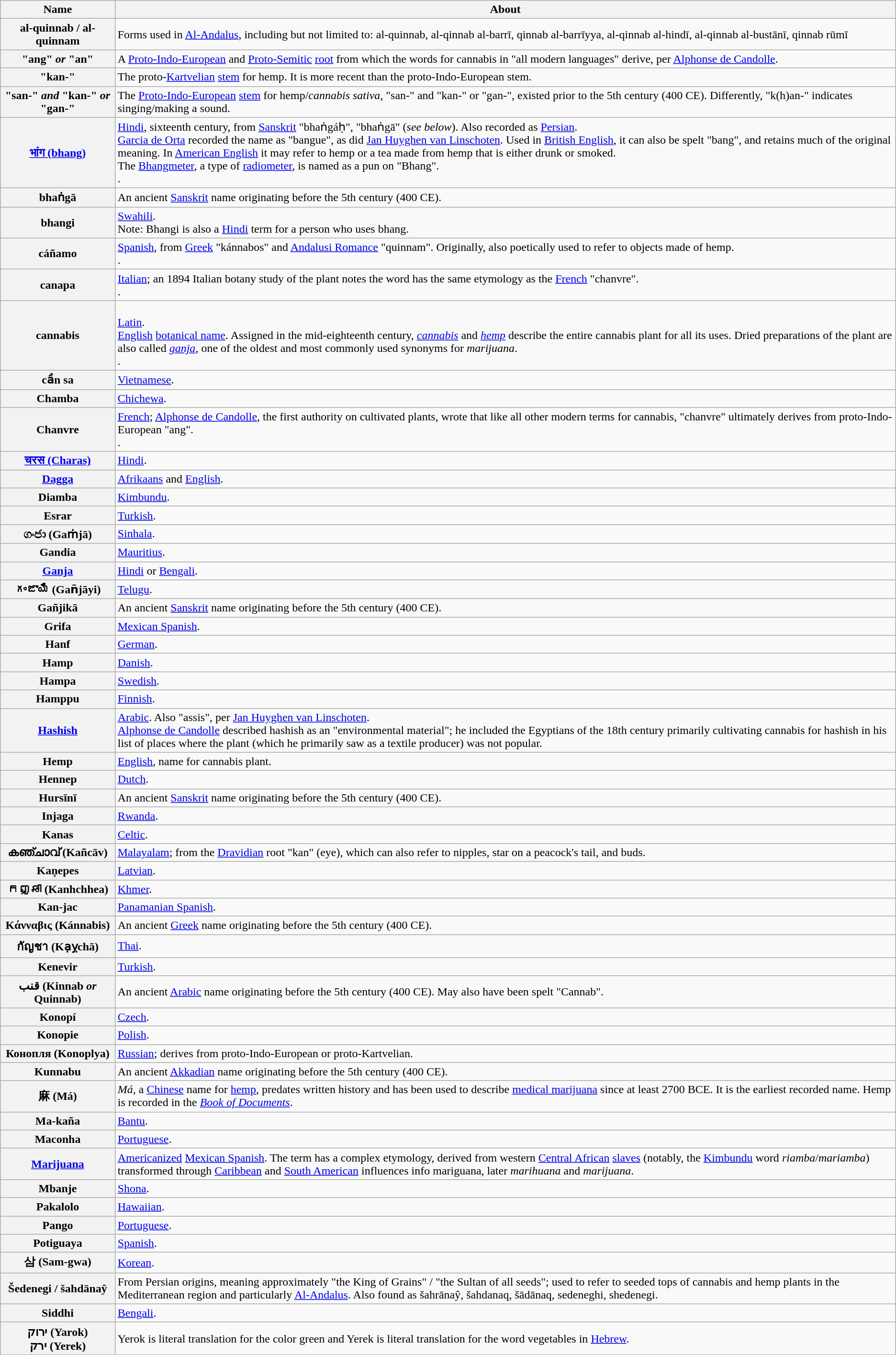<table class="wikitable mw-collapsible">
<tr>
<th>Name</th>
<th>About</th>
</tr>
<tr>
<th>al-quinnab / al-quinnam</th>
<td>Forms used in <a href='#'>Al-Andalus</a>, including but not limited to: al-quinnab, al-qinnab al-barrī, qinnab al-barrīyya, al-qinnab al-hindī, al-qinnab al-bustānī, qinnab rūmī</td>
</tr>
<tr>
<th>"ang" <em>or</em> "an"</th>
<td>A <a href='#'>Proto-Indo-European</a> and <a href='#'>Proto-Semitic</a> <a href='#'>root</a> from which the words for cannabis in "all modern languages" derive, per <a href='#'>Alphonse de Candolle</a>.</td>
</tr>
<tr>
<th>"kan-"</th>
<td>The proto-<a href='#'>Kartvelian</a> <a href='#'>stem</a> for hemp. It is more recent than the proto-Indo-European stem.</td>
</tr>
<tr>
<th>"san-" <em>and</em> "kan-" <em>or</em> "gan-"</th>
<td>The <a href='#'>Proto-Indo-European</a> <a href='#'>stem</a> for hemp/<em>cannabis sativa</em>, "san-" and "kan-" or "gan-", existed prior to the 5th century (400 CE). Differently, "k(h)an-" indicates singing/making a sound.</td>
</tr>
<tr>
<th><a href='#'>भांग (bhang)</a></th>
<td><a href='#'>Hindi</a>, sixteenth century, from <a href='#'>Sanskrit</a> "bhaṅgáḥ", "bhaṅgā" (<em>see below</em>). Also recorded as <a href='#'>Persian</a>.<br><a href='#'>Garcia de Orta</a> recorded the name as "bangue", as did <a href='#'>Jan Huyghen van Linschoten</a>. Used in <a href='#'>British English</a>, it can also be spelt "bang", and retains much of the original meaning. In <a href='#'>American English</a> it may refer to hemp or a tea made from hemp that is either drunk or smoked.<br>The <a href='#'>Bhangmeter</a>, a type of <a href='#'>radiometer</a>, is named as a pun on "Bhang".<br>.</td>
</tr>
<tr>
<th>bhaṅgā</th>
<td>An ancient <a href='#'>Sanskrit</a> name originating before the 5th century (400 CE).</td>
</tr>
<tr>
<th>bhangi</th>
<td><a href='#'>Swahili</a>.<br>Note: Bhangi is also a <a href='#'>Hindi</a> term for a person who uses bhang.</td>
</tr>
<tr>
<th>cáñamo</th>
<td><a href='#'>Spanish</a>, from <a href='#'>Greek</a> "kánnabos" and <a href='#'>Andalusi Romance</a> "quinnam". Originally, also poetically used to refer to objects made of hemp.<br>.</td>
</tr>
<tr>
<th>canapa</th>
<td><a href='#'>Italian</a>; an 1894 Italian botany study of the plant notes the word has the same etymology as the <a href='#'>French</a> "chanvre".<br>.</td>
</tr>
<tr>
<th>cannabis</th>
<td><br><a href='#'>Latin</a>.<br><a href='#'>English</a> <a href='#'>botanical name</a>. Assigned in the mid-eighteenth century, <em><a href='#'>cannabis</a></em> and <em><a href='#'>hemp</a></em> describe the entire cannabis plant for all its uses. Dried preparations of the plant are also called <em><a href='#'>ganja</a></em>, one of the oldest and most commonly used synonyms for <em>marijuana</em>.<br>.</td>
</tr>
<tr>
<th>cần sa</th>
<td><a href='#'>Vietnamese</a>.</td>
</tr>
<tr>
<th>Chamba</th>
<td><a href='#'>Chichewa</a>.</td>
</tr>
<tr>
<th>Chanvre</th>
<td><a href='#'>French</a>; <a href='#'>Alphonse de Candolle</a>, the first authority on cultivated plants, wrote that like all other modern terms for cannabis, "chanvre" ultimately derives from proto-Indo-European "ang".<br>.</td>
</tr>
<tr>
<th><a href='#'>चरस (Charas)</a></th>
<td><a href='#'>Hindi</a>.</td>
</tr>
<tr>
<th><a href='#'>Dagga</a></th>
<td><a href='#'>Afrikaans</a> and <a href='#'>English</a>.</td>
</tr>
<tr>
<th>Diamba</th>
<td><a href='#'>Kimbundu</a>.</td>
</tr>
<tr>
<th>Esrar</th>
<td><a href='#'>Turkish</a>.</td>
</tr>
<tr>
<th>ගංජා (Gaṁjā)</th>
<td><a href='#'>Sinhala</a>.</td>
</tr>
<tr>
<th>Gandia</th>
<td><a href='#'>Mauritius</a>.</td>
</tr>
<tr>
<th><a href='#'>Ganja</a></th>
<td><a href='#'>Hindi</a> or <a href='#'>Bengali</a>.</td>
</tr>
<tr>
<th>గంజాయి (Gan̄jāyi)</th>
<td><a href='#'>Telugu</a>.</td>
</tr>
<tr>
<th>Gañjikā</th>
<td>An ancient <a href='#'>Sanskrit</a> name originating before the 5th century (400 CE).</td>
</tr>
<tr>
<th>Grifa</th>
<td><a href='#'>Mexican Spanish</a>.</td>
</tr>
<tr>
<th>Hanf</th>
<td><a href='#'>German</a>.</td>
</tr>
<tr>
<th>Hamp</th>
<td><a href='#'>Danish</a>.</td>
</tr>
<tr>
<th>Hampa</th>
<td><a href='#'>Swedish</a>.</td>
</tr>
<tr>
<th>Hamppu</th>
<td><a href='#'>Finnish</a>.</td>
</tr>
<tr>
<th><a href='#'>Hashish</a></th>
<td><a href='#'>Arabic</a>. Also "assis", per <a href='#'>Jan Huyghen van Linschoten</a>.<br><a href='#'>Alphonse de Candolle</a> described hashish as an "environmental material"; he included the Egyptians of the 18th century primarily cultivating cannabis for hashish in his list of places where the plant (which he primarily saw as a textile producer) was not popular.</td>
</tr>
<tr>
<th>Hemp</th>
<td><a href='#'>English</a>, name for cannabis plant.</td>
</tr>
<tr>
<th>Hennep</th>
<td><a href='#'>Dutch</a>.</td>
</tr>
<tr>
<th>Hursīnī</th>
<td>An ancient <a href='#'>Sanskrit</a> name originating before the 5th century (400 CE).</td>
</tr>
<tr>
<th>Injaga</th>
<td><a href='#'>Rwanda</a>.</td>
</tr>
<tr>
<th>Kanas</th>
<td><a href='#'>Celtic</a>.</td>
</tr>
<tr>
<th>കഞ്ചാവ് (Kañcāv)</th>
<td><a href='#'>Malayalam</a>; from the <a href='#'>Dravidian</a> root "kan" (eye), which can also refer to nipples, star on a peacock's tail, and buds.</td>
</tr>
<tr>
<th>Kaņepes</th>
<td><a href='#'>Latvian</a>.</td>
</tr>
<tr>
<th>កញ្ឆា (Kanhchhea)</th>
<td><a href='#'>Khmer</a>.</td>
</tr>
<tr>
<th>Kan-jac</th>
<td><a href='#'>Panamanian Spanish</a>.</td>
</tr>
<tr>
<th>Kάνναβις (Kánnabis)</th>
<td>An ancient <a href='#'>Greek</a> name originating before the 5th century (400 CE).</td>
</tr>
<tr>
<th>กัญชา (Kạỵchā)</th>
<td><a href='#'>Thai</a>.</td>
</tr>
<tr>
<th>Kenevir</th>
<td><a href='#'>Turkish</a>.</td>
</tr>
<tr>
<th>قنب (Kinnab <em>or</em> Quinnab)</th>
<td>An ancient <a href='#'>Arabic</a> name originating before the 5th century (400 CE). May also have been spelt "Cannab".</td>
</tr>
<tr>
<th>Konopí</th>
<td><a href='#'>Czech</a>.</td>
</tr>
<tr>
<th>Konopie</th>
<td><a href='#'>Polish</a>.</td>
</tr>
<tr>
<th>Конопля (Konoplya)</th>
<td><a href='#'>Russian</a>; derives from proto-Indo-European or proto-Kartvelian.</td>
</tr>
<tr>
<th>Kunnabu</th>
<td>An ancient <a href='#'>Akkadian</a> name originating before the 5th century (400 CE).</td>
</tr>
<tr>
<th>麻 (Má)</th>
<td><em>Má</em>, a <a href='#'>Chinese</a> name for <a href='#'>hemp</a>, predates written history and has been used to describe <a href='#'>medical marijuana</a> since at least 2700 BCE. It is the earliest recorded name. Hemp is recorded in the <em><a href='#'>Book of Documents</a></em>.</td>
</tr>
<tr>
<th>Ma-kaña</th>
<td><a href='#'>Bantu</a>.</td>
</tr>
<tr>
<th>Maconha</th>
<td><a href='#'>Portuguese</a>.</td>
</tr>
<tr>
<th><a href='#'>Marijuana</a></th>
<td><a href='#'>Americanized</a> <a href='#'>Mexican Spanish</a>. The term has a complex etymology, derived from western <a href='#'>Central African</a> <a href='#'>slaves</a> (notably, the <a href='#'>Kimbundu</a> word <em>riamba</em>/<em>mariamba</em>) transformed through <a href='#'>Caribbean</a> and <a href='#'>South American</a> influences info mariguana, later <em>marihuana</em> and <em>marijuana</em>.</td>
</tr>
<tr>
<th>Mbanje</th>
<td><a href='#'>Shona</a>.</td>
</tr>
<tr>
<th>Pakalolo</th>
<td><a href='#'>Hawaiian</a>.</td>
</tr>
<tr>
<th>Pango</th>
<td><a href='#'>Portuguese</a>.</td>
</tr>
<tr>
<th>Potiguaya</th>
<td><a href='#'>Spanish</a>.</td>
</tr>
<tr>
<th>삼 (Sam-gwa)</th>
<td><a href='#'>Korean</a>.</td>
</tr>
<tr>
<th>Šedenegi / šahdānaŷ</th>
<td>From Persian origins, meaning approximately "the King of Grains" / "the Sultan of all seeds"; used to refer to seeded tops of cannabis and hemp plants in the Mediterranean region and particularly <a href='#'>Al-Andalus</a>. Also found as šahrānaŷ, šahdanaq, šādānaq, sedeneghi, shedenegi.</td>
</tr>
<tr>
<th>Siddhi</th>
<td><a href='#'>Bengali</a>.</td>
</tr>
<tr>
<th>ירוק (Yarok)<br>ירק (Yerek)</th>
<td>Yerok is literal translation for the color green and Yerek is literal translation for the word vegetables in <a href='#'>Hebrew</a>.</td>
</tr>
</table>
